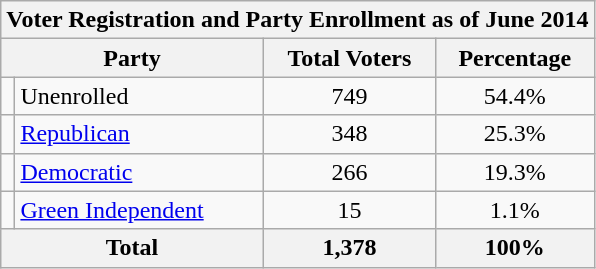<table class=wikitable>
<tr>
<th colspan = 6>Voter Registration and Party Enrollment as of June 2014</th>
</tr>
<tr>
<th colspan = 2>Party</th>
<th>Total Voters</th>
<th>Percentage</th>
</tr>
<tr>
<td></td>
<td>Unenrolled</td>
<td align = center>749</td>
<td align = center>54.4%</td>
</tr>
<tr>
<td></td>
<td><a href='#'>Republican</a></td>
<td align = center>348</td>
<td align = center>25.3%</td>
</tr>
<tr>
<td></td>
<td><a href='#'>Democratic</a></td>
<td align = center>266</td>
<td align = center>19.3%</td>
</tr>
<tr>
<td></td>
<td><a href='#'>Green Independent</a></td>
<td align = center>15</td>
<td align = center>1.1%</td>
</tr>
<tr>
<th colspan = 2>Total</th>
<th align = center>1,378</th>
<th align = center>100%</th>
</tr>
</table>
